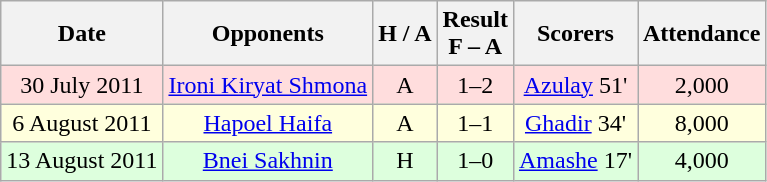<table class="wikitable" style="text-align:center">
<tr>
<th>Date</th>
<th>Opponents</th>
<th>H / A</th>
<th>Result<br>F – A</th>
<th>Scorers</th>
<th>Attendance</th>
</tr>
<tr bgcolor="#ffdddd">
<td>30 July 2011</td>
<td><a href='#'>Ironi Kiryat Shmona</a></td>
<td>A</td>
<td>1–2</td>
<td><a href='#'>Azulay</a> 51'</td>
<td>2,000</td>
</tr>
<tr bgcolor="#ffffdd">
<td>6 August 2011</td>
<td><a href='#'>Hapoel Haifa</a></td>
<td>A</td>
<td>1–1</td>
<td><a href='#'>Ghadir</a> 34'</td>
<td>8,000</td>
</tr>
<tr bgcolor="#ddffdd">
<td>13 August 2011</td>
<td><a href='#'>Bnei Sakhnin</a></td>
<td>H</td>
<td>1–0</td>
<td><a href='#'>Amashe</a> 17'</td>
<td>4,000</td>
</tr>
</table>
